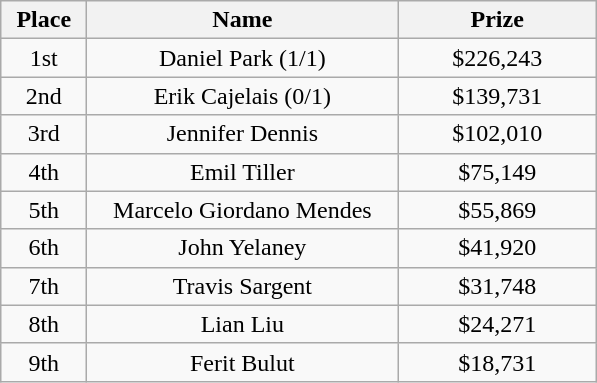<table class="wikitable">
<tr>
<th width="50">Place</th>
<th width="200">Name</th>
<th width="125">Prize</th>
</tr>
<tr>
<td align = "center">1st</td>
<td align = "center">Daniel Park (1/1)</td>
<td align = "center">$226,243</td>
</tr>
<tr>
<td align = "center">2nd</td>
<td align = "center">Erik Cajelais (0/1)</td>
<td align = "center">$139,731</td>
</tr>
<tr>
<td align = "center">3rd</td>
<td align = "center">Jennifer Dennis</td>
<td align = "center">$102,010</td>
</tr>
<tr>
<td align = "center">4th</td>
<td align = "center">Emil Tiller</td>
<td align = "center">$75,149</td>
</tr>
<tr>
<td align = "center">5th</td>
<td align = "center">Marcelo Giordano Mendes</td>
<td align = "center">$55,869</td>
</tr>
<tr>
<td align = "center">6th</td>
<td align = "center">John Yelaney</td>
<td align = "center">$41,920</td>
</tr>
<tr>
<td align = "center">7th</td>
<td align = "center">Travis Sargent</td>
<td align = "center">$31,748</td>
</tr>
<tr>
<td align = "center">8th</td>
<td align = "center">Lian Liu</td>
<td align = "center">$24,271</td>
</tr>
<tr>
<td align = "center">9th</td>
<td align = "center">Ferit Bulut</td>
<td align = "center">$18,731</td>
</tr>
</table>
